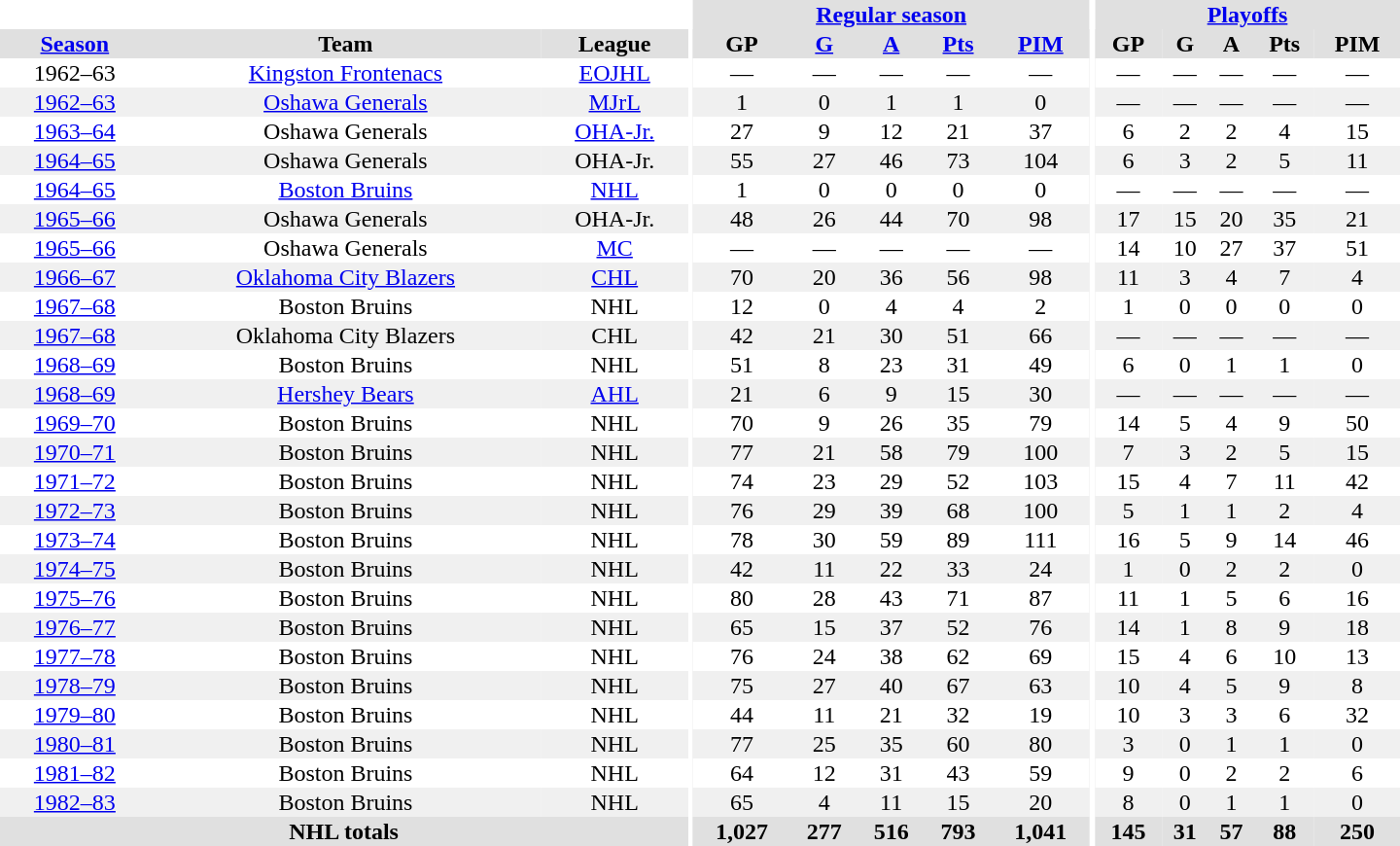<table border="0" cellpadding="1" cellspacing="0" style="text-align:center; width:60em">
<tr bgcolor="#e0e0e0">
<th colspan="3" bgcolor="#ffffff"></th>
<th rowspan="100" bgcolor="#ffffff"></th>
<th colspan="5"><a href='#'>Regular season</a></th>
<th rowspan="100" bgcolor="#ffffff"></th>
<th colspan="5"><a href='#'>Playoffs</a></th>
</tr>
<tr bgcolor="#e0e0e0">
<th><a href='#'>Season</a></th>
<th>Team</th>
<th>League</th>
<th>GP</th>
<th><a href='#'>G</a></th>
<th><a href='#'>A</a></th>
<th><a href='#'>Pts</a></th>
<th><a href='#'>PIM</a></th>
<th>GP</th>
<th>G</th>
<th>A</th>
<th>Pts</th>
<th>PIM</th>
</tr>
<tr>
<td>1962–63</td>
<td><a href='#'>Kingston Frontenacs</a></td>
<td><a href='#'>EOJHL</a></td>
<td>—</td>
<td>—</td>
<td>—</td>
<td>—</td>
<td>—</td>
<td>—</td>
<td>—</td>
<td>—</td>
<td>—</td>
<td>—</td>
</tr>
<tr bgcolor="#f0f0f0">
<td><a href='#'>1962–63</a></td>
<td><a href='#'>Oshawa Generals</a></td>
<td><a href='#'>MJrL</a></td>
<td>1</td>
<td>0</td>
<td>1</td>
<td>1</td>
<td>0</td>
<td>—</td>
<td>—</td>
<td>—</td>
<td>—</td>
<td>—</td>
</tr>
<tr>
<td><a href='#'>1963–64</a></td>
<td>Oshawa Generals</td>
<td><a href='#'>OHA-Jr.</a></td>
<td>27</td>
<td>9</td>
<td>12</td>
<td>21</td>
<td>37</td>
<td>6</td>
<td>2</td>
<td>2</td>
<td>4</td>
<td>15</td>
</tr>
<tr bgcolor="#f0f0f0">
<td><a href='#'>1964–65</a></td>
<td>Oshawa Generals</td>
<td>OHA-Jr.</td>
<td>55</td>
<td>27</td>
<td>46</td>
<td>73</td>
<td>104</td>
<td>6</td>
<td>3</td>
<td>2</td>
<td>5</td>
<td>11</td>
</tr>
<tr>
<td><a href='#'>1964–65</a></td>
<td><a href='#'>Boston Bruins</a></td>
<td><a href='#'>NHL</a></td>
<td>1</td>
<td>0</td>
<td>0</td>
<td>0</td>
<td>0</td>
<td>—</td>
<td>—</td>
<td>—</td>
<td>—</td>
<td>—</td>
</tr>
<tr bgcolor="#f0f0f0">
<td><a href='#'>1965–66</a></td>
<td>Oshawa Generals</td>
<td>OHA-Jr.</td>
<td>48</td>
<td>26</td>
<td>44</td>
<td>70</td>
<td>98</td>
<td>17</td>
<td>15</td>
<td>20</td>
<td>35</td>
<td>21</td>
</tr>
<tr>
<td><a href='#'>1965–66</a></td>
<td>Oshawa Generals</td>
<td><a href='#'>MC</a></td>
<td>—</td>
<td>—</td>
<td>—</td>
<td>—</td>
<td>—</td>
<td>14</td>
<td>10</td>
<td>27</td>
<td>37</td>
<td>51</td>
</tr>
<tr bgcolor="#f0f0f0">
<td><a href='#'>1966–67</a></td>
<td><a href='#'>Oklahoma City Blazers</a></td>
<td><a href='#'>CHL</a></td>
<td>70</td>
<td>20</td>
<td>36</td>
<td>56</td>
<td>98</td>
<td>11</td>
<td>3</td>
<td>4</td>
<td>7</td>
<td>4</td>
</tr>
<tr>
<td><a href='#'>1967–68</a></td>
<td>Boston Bruins</td>
<td>NHL</td>
<td>12</td>
<td>0</td>
<td>4</td>
<td>4</td>
<td>2</td>
<td>1</td>
<td>0</td>
<td>0</td>
<td>0</td>
<td>0</td>
</tr>
<tr bgcolor="#f0f0f0">
<td><a href='#'>1967–68</a></td>
<td>Oklahoma City Blazers</td>
<td>CHL</td>
<td>42</td>
<td>21</td>
<td>30</td>
<td>51</td>
<td>66</td>
<td>—</td>
<td>—</td>
<td>—</td>
<td>—</td>
<td>—</td>
</tr>
<tr>
<td><a href='#'>1968–69</a></td>
<td>Boston Bruins</td>
<td>NHL</td>
<td>51</td>
<td>8</td>
<td>23</td>
<td>31</td>
<td>49</td>
<td>6</td>
<td>0</td>
<td>1</td>
<td>1</td>
<td>0</td>
</tr>
<tr bgcolor="#f0f0f0">
<td><a href='#'>1968–69</a></td>
<td><a href='#'>Hershey Bears</a></td>
<td><a href='#'>AHL</a></td>
<td>21</td>
<td>6</td>
<td>9</td>
<td>15</td>
<td>30</td>
<td>—</td>
<td>—</td>
<td>—</td>
<td>—</td>
<td>—</td>
</tr>
<tr>
<td><a href='#'>1969–70</a></td>
<td>Boston Bruins</td>
<td>NHL</td>
<td>70</td>
<td>9</td>
<td>26</td>
<td>35</td>
<td>79</td>
<td>14</td>
<td>5</td>
<td>4</td>
<td>9</td>
<td>50</td>
</tr>
<tr bgcolor="#f0f0f0">
<td><a href='#'>1970–71</a></td>
<td>Boston Bruins</td>
<td>NHL</td>
<td>77</td>
<td>21</td>
<td>58</td>
<td>79</td>
<td>100</td>
<td>7</td>
<td>3</td>
<td>2</td>
<td>5</td>
<td>15</td>
</tr>
<tr>
<td><a href='#'>1971–72</a></td>
<td>Boston Bruins</td>
<td>NHL</td>
<td>74</td>
<td>23</td>
<td>29</td>
<td>52</td>
<td>103</td>
<td>15</td>
<td>4</td>
<td>7</td>
<td>11</td>
<td>42</td>
</tr>
<tr bgcolor="#f0f0f0">
<td><a href='#'>1972–73</a></td>
<td>Boston Bruins</td>
<td>NHL</td>
<td>76</td>
<td>29</td>
<td>39</td>
<td>68</td>
<td>100</td>
<td>5</td>
<td>1</td>
<td>1</td>
<td>2</td>
<td>4</td>
</tr>
<tr>
<td><a href='#'>1973–74</a></td>
<td>Boston Bruins</td>
<td>NHL</td>
<td>78</td>
<td>30</td>
<td>59</td>
<td>89</td>
<td>111</td>
<td>16</td>
<td>5</td>
<td>9</td>
<td>14</td>
<td>46</td>
</tr>
<tr bgcolor="#f0f0f0">
<td><a href='#'>1974–75</a></td>
<td>Boston Bruins</td>
<td>NHL</td>
<td>42</td>
<td>11</td>
<td>22</td>
<td>33</td>
<td>24</td>
<td>1</td>
<td>0</td>
<td>2</td>
<td>2</td>
<td>0</td>
</tr>
<tr>
<td><a href='#'>1975–76</a></td>
<td>Boston Bruins</td>
<td>NHL</td>
<td>80</td>
<td>28</td>
<td>43</td>
<td>71</td>
<td>87</td>
<td>11</td>
<td>1</td>
<td>5</td>
<td>6</td>
<td>16</td>
</tr>
<tr bgcolor="#f0f0f0">
<td><a href='#'>1976–77</a></td>
<td>Boston Bruins</td>
<td>NHL</td>
<td>65</td>
<td>15</td>
<td>37</td>
<td>52</td>
<td>76</td>
<td>14</td>
<td>1</td>
<td>8</td>
<td>9</td>
<td>18</td>
</tr>
<tr>
<td><a href='#'>1977–78</a></td>
<td>Boston Bruins</td>
<td>NHL</td>
<td>76</td>
<td>24</td>
<td>38</td>
<td>62</td>
<td>69</td>
<td>15</td>
<td>4</td>
<td>6</td>
<td>10</td>
<td>13</td>
</tr>
<tr bgcolor="#f0f0f0">
<td><a href='#'>1978–79</a></td>
<td>Boston Bruins</td>
<td>NHL</td>
<td>75</td>
<td>27</td>
<td>40</td>
<td>67</td>
<td>63</td>
<td>10</td>
<td>4</td>
<td>5</td>
<td>9</td>
<td>8</td>
</tr>
<tr>
<td><a href='#'>1979–80</a></td>
<td>Boston Bruins</td>
<td>NHL</td>
<td>44</td>
<td>11</td>
<td>21</td>
<td>32</td>
<td>19</td>
<td>10</td>
<td>3</td>
<td>3</td>
<td>6</td>
<td>32</td>
</tr>
<tr bgcolor="#f0f0f0">
<td><a href='#'>1980–81</a></td>
<td>Boston Bruins</td>
<td>NHL</td>
<td>77</td>
<td>25</td>
<td>35</td>
<td>60</td>
<td>80</td>
<td>3</td>
<td>0</td>
<td>1</td>
<td>1</td>
<td>0</td>
</tr>
<tr>
<td><a href='#'>1981–82</a></td>
<td>Boston Bruins</td>
<td>NHL</td>
<td>64</td>
<td>12</td>
<td>31</td>
<td>43</td>
<td>59</td>
<td>9</td>
<td>0</td>
<td>2</td>
<td>2</td>
<td>6</td>
</tr>
<tr bgcolor="#f0f0f0">
<td><a href='#'>1982–83</a></td>
<td>Boston Bruins</td>
<td>NHL</td>
<td>65</td>
<td>4</td>
<td>11</td>
<td>15</td>
<td>20</td>
<td>8</td>
<td>0</td>
<td>1</td>
<td>1</td>
<td>0</td>
</tr>
<tr bgcolor="#e0e0e0">
<th colspan="3">NHL totals</th>
<th>1,027</th>
<th>277</th>
<th>516</th>
<th>793</th>
<th>1,041</th>
<th>145</th>
<th>31</th>
<th>57</th>
<th>88</th>
<th>250</th>
</tr>
</table>
